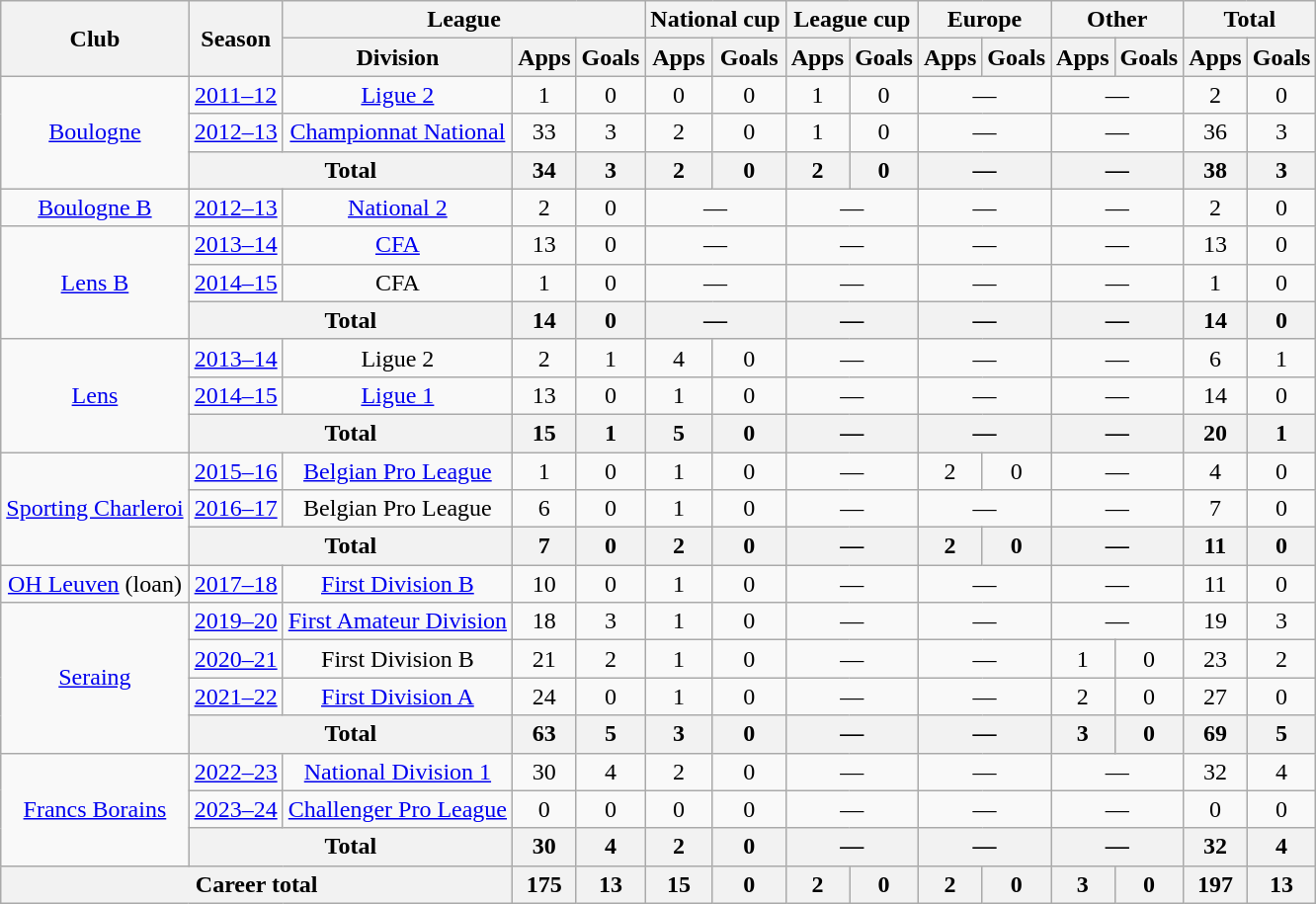<table class="wikitable" style="text-align:center">
<tr>
<th rowspan="2">Club</th>
<th rowspan="2">Season</th>
<th colspan="3">League</th>
<th colspan=2>National cup</th>
<th colspan=2>League cup</th>
<th colspan="2">Europe</th>
<th colspan="2">Other</th>
<th colspan="2">Total</th>
</tr>
<tr>
<th>Division</th>
<th>Apps</th>
<th>Goals</th>
<th>Apps</th>
<th>Goals</th>
<th>Apps</th>
<th>Goals</th>
<th>Apps</th>
<th>Goals</th>
<th>Apps</th>
<th>Goals</th>
<th>Apps</th>
<th>Goals</th>
</tr>
<tr>
<td rowspan="3"><a href='#'>Boulogne</a></td>
<td><a href='#'>2011–12</a></td>
<td><a href='#'>Ligue 2</a></td>
<td>1</td>
<td>0</td>
<td>0</td>
<td>0</td>
<td>1</td>
<td>0</td>
<td colspan="2">—</td>
<td colspan="2">—</td>
<td>2</td>
<td>0</td>
</tr>
<tr>
<td><a href='#'>2012–13</a></td>
<td><a href='#'>Championnat National</a></td>
<td>33</td>
<td>3</td>
<td>2</td>
<td>0</td>
<td>1</td>
<td>0</td>
<td colspan="2">—</td>
<td colspan="2">—</td>
<td>36</td>
<td>3</td>
</tr>
<tr>
<th colspan="2">Total</th>
<th>34</th>
<th>3</th>
<th>2</th>
<th>0</th>
<th>2</th>
<th>0</th>
<th colspan="2">—</th>
<th colspan="2">—</th>
<th>38</th>
<th>3</th>
</tr>
<tr>
<td><a href='#'>Boulogne B</a></td>
<td><a href='#'>2012–13</a></td>
<td><a href='#'>National 2</a></td>
<td>2</td>
<td>0</td>
<td colspan="2">—</td>
<td colspan="2">—</td>
<td colspan="2">—</td>
<td colspan="2">—</td>
<td>2</td>
<td>0</td>
</tr>
<tr>
<td rowspan="3"><a href='#'>Lens B</a></td>
<td><a href='#'>2013–14</a></td>
<td><a href='#'>CFA</a></td>
<td>13</td>
<td>0</td>
<td colspan="2">—</td>
<td colspan="2">—</td>
<td colspan="2">—</td>
<td colspan="2">—</td>
<td>13</td>
<td>0</td>
</tr>
<tr>
<td><a href='#'>2014–15</a></td>
<td>CFA</td>
<td>1</td>
<td>0</td>
<td colspan="2">—</td>
<td colspan="2">—</td>
<td colspan="2">—</td>
<td colspan="2">—</td>
<td>1</td>
<td>0</td>
</tr>
<tr>
<th colspan="2">Total</th>
<th>14</th>
<th>0</th>
<th colspan="2">—</th>
<th colspan="2">—</th>
<th colspan="2">—</th>
<th colspan="2">—</th>
<th>14</th>
<th>0</th>
</tr>
<tr>
<td rowspan="3"><a href='#'>Lens</a></td>
<td><a href='#'>2013–14</a></td>
<td>Ligue 2</td>
<td>2</td>
<td>1</td>
<td>4</td>
<td>0</td>
<td colspan="2">—</td>
<td colspan="2">—</td>
<td colspan="2">—</td>
<td>6</td>
<td>1</td>
</tr>
<tr>
<td><a href='#'>2014–15</a></td>
<td><a href='#'>Ligue 1</a></td>
<td>13</td>
<td>0</td>
<td>1</td>
<td>0</td>
<td colspan="2">—</td>
<td colspan="2">—</td>
<td colspan="2">—</td>
<td>14</td>
<td>0</td>
</tr>
<tr>
<th colspan="2">Total</th>
<th>15</th>
<th>1</th>
<th>5</th>
<th>0</th>
<th colspan="2">—</th>
<th colspan="2">—</th>
<th colspan="2">—</th>
<th>20</th>
<th>1</th>
</tr>
<tr>
<td rowspan="3"><a href='#'>Sporting Charleroi</a></td>
<td><a href='#'>2015–16</a></td>
<td><a href='#'>Belgian Pro League</a></td>
<td>1</td>
<td>0</td>
<td>1</td>
<td>0</td>
<td colspan="2">—</td>
<td>2</td>
<td>0</td>
<td colspan="2">—</td>
<td>4</td>
<td>0</td>
</tr>
<tr>
<td><a href='#'>2016–17</a></td>
<td>Belgian Pro League</td>
<td>6</td>
<td>0</td>
<td>1</td>
<td>0</td>
<td colspan="2">—</td>
<td colspan="2">—</td>
<td colspan="2">—</td>
<td>7</td>
<td>0</td>
</tr>
<tr>
<th colspan="2">Total</th>
<th>7</th>
<th>0</th>
<th>2</th>
<th>0</th>
<th colspan="2">—</th>
<th>2</th>
<th>0</th>
<th colspan="2">—</th>
<th>11</th>
<th>0</th>
</tr>
<tr>
<td><a href='#'>OH Leuven</a> (loan)</td>
<td><a href='#'>2017–18</a></td>
<td><a href='#'>First Division B</a></td>
<td>10</td>
<td>0</td>
<td>1</td>
<td>0</td>
<td colspan="2">—</td>
<td colspan="2">—</td>
<td colspan="2">—</td>
<td>11</td>
<td>0</td>
</tr>
<tr>
<td rowspan="4"><a href='#'>Seraing</a></td>
<td><a href='#'>2019–20</a></td>
<td><a href='#'>First Amateur Division</a></td>
<td>18</td>
<td>3</td>
<td>1</td>
<td>0</td>
<td colspan="2">—</td>
<td colspan="2">—</td>
<td colspan="2">—</td>
<td>19</td>
<td>3</td>
</tr>
<tr>
<td><a href='#'>2020–21</a></td>
<td>First Division B</td>
<td>21</td>
<td>2</td>
<td>1</td>
<td>0</td>
<td colspan="2">—</td>
<td colspan="2">—</td>
<td>1</td>
<td>0</td>
<td>23</td>
<td>2</td>
</tr>
<tr>
<td><a href='#'>2021–22</a></td>
<td><a href='#'>First Division A</a></td>
<td>24</td>
<td>0</td>
<td>1</td>
<td>0</td>
<td colspan="2">—</td>
<td colspan="2">—</td>
<td>2</td>
<td>0</td>
<td>27</td>
<td>0</td>
</tr>
<tr>
<th colspan="2">Total</th>
<th>63</th>
<th>5</th>
<th>3</th>
<th>0</th>
<th colspan="2">—</th>
<th colspan="2">—</th>
<th>3</th>
<th>0</th>
<th>69</th>
<th>5</th>
</tr>
<tr>
<td rowspan="3"><a href='#'>Francs Borains</a></td>
<td><a href='#'>2022–23</a></td>
<td><a href='#'>National Division 1</a></td>
<td>30</td>
<td>4</td>
<td>2</td>
<td>0</td>
<td colspan="2">—</td>
<td colspan="2">—</td>
<td colspan="2">—</td>
<td>32</td>
<td>4</td>
</tr>
<tr>
<td><a href='#'>2023–24</a></td>
<td><a href='#'>Challenger Pro League</a></td>
<td>0</td>
<td>0</td>
<td>0</td>
<td>0</td>
<td colspan="2">—</td>
<td colspan="2">—</td>
<td colspan="2">—</td>
<td>0</td>
<td>0</td>
</tr>
<tr>
<th colspan="2">Total</th>
<th>30</th>
<th>4</th>
<th>2</th>
<th>0</th>
<th colspan="2">—</th>
<th colspan="2">—</th>
<th colspan="2">—</th>
<th>32</th>
<th>4</th>
</tr>
<tr>
<th colspan="3">Career total</th>
<th>175</th>
<th>13</th>
<th>15</th>
<th>0</th>
<th>2</th>
<th>0</th>
<th>2</th>
<th>0</th>
<th>3</th>
<th>0</th>
<th>197</th>
<th>13</th>
</tr>
</table>
